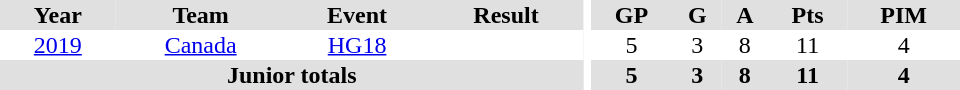<table border="0" cellpadding="1" cellspacing="0" ID="Table3" style="text-align:center; width:40em;">
<tr style="background:#e0e0e0;">
<th>Year</th>
<th>Team</th>
<th>Event</th>
<th>Result</th>
<th rowspan="99" style="background:#fff;"></th>
<th>GP</th>
<th>G</th>
<th>A</th>
<th>Pts</th>
<th>PIM</th>
</tr>
<tr>
<td><a href='#'>2019</a></td>
<td><a href='#'>Canada</a></td>
<td><a href='#'>HG18</a></td>
<td></td>
<td>5</td>
<td>3</td>
<td>8</td>
<td>11</td>
<td>4</td>
</tr>
<tr style="background:#e0e0e0;">
<th colspan="4">Junior totals</th>
<th>5</th>
<th>3</th>
<th>8</th>
<th>11</th>
<th>4</th>
</tr>
</table>
